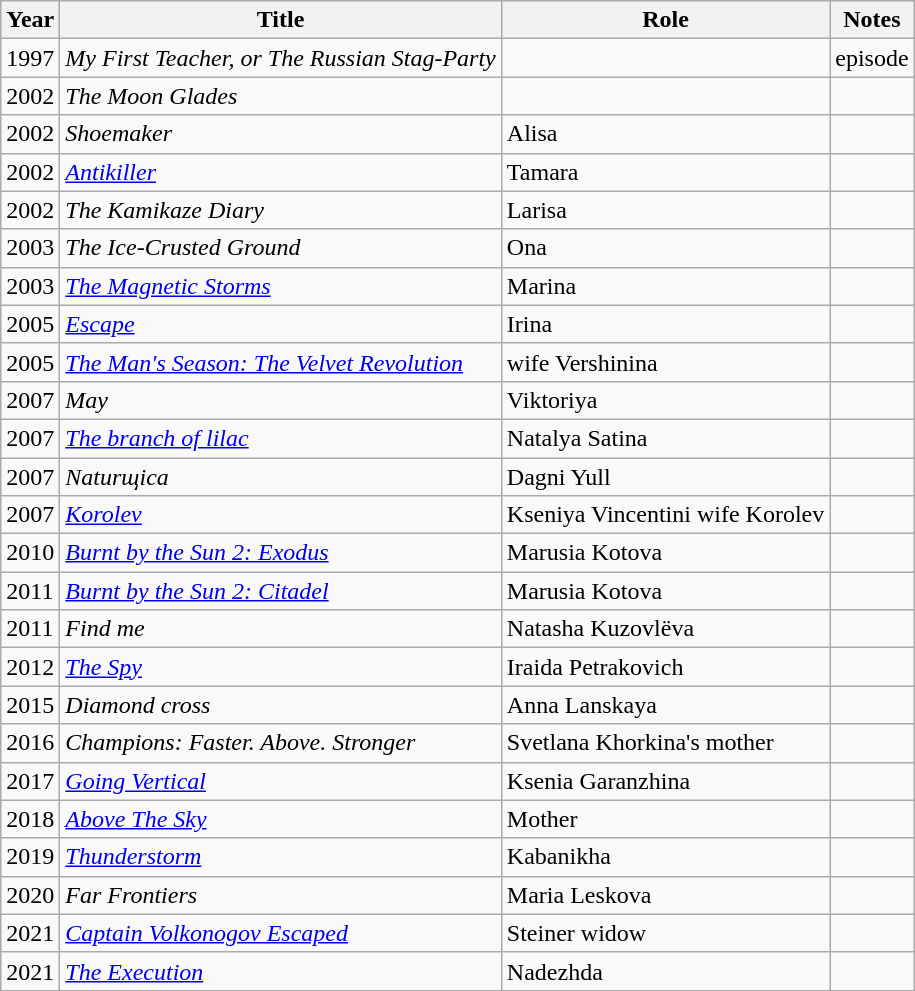<table class="wikitable sortable">
<tr>
<th>Year</th>
<th>Title</th>
<th>Role</th>
<th>Notes</th>
</tr>
<tr>
<td>1997</td>
<td><em>My First Teacher, or The Russian Stag-Party</em></td>
<td></td>
<td>episode</td>
</tr>
<tr>
<td>2002</td>
<td><em>The Moon Glades</em></td>
<td></td>
<td></td>
</tr>
<tr>
<td>2002</td>
<td><em>Shoemaker</em></td>
<td>Alisa</td>
<td></td>
</tr>
<tr>
<td>2002</td>
<td><em><a href='#'>Antikiller</a></em></td>
<td>Tamara</td>
<td></td>
</tr>
<tr>
<td>2002</td>
<td><em>The Kamikaze Diary</em></td>
<td>Larisa</td>
<td></td>
</tr>
<tr>
<td>2003</td>
<td><em>The Ice-Crusted Ground</em></td>
<td>Ona</td>
<td></td>
</tr>
<tr>
<td>2003</td>
<td><em><a href='#'>The Magnetic Storms</a></em></td>
<td>Marina</td>
<td></td>
</tr>
<tr>
<td>2005</td>
<td><em><a href='#'>Escape</a></em></td>
<td>Irina</td>
<td></td>
</tr>
<tr>
<td>2005</td>
<td><em><a href='#'>The Man's Season: The Velvet Revolution</a></em></td>
<td>wife Vershinina</td>
<td></td>
</tr>
<tr>
<td>2007</td>
<td><em>May</em></td>
<td>Viktoriya</td>
<td></td>
</tr>
<tr>
<td>2007</td>
<td><em><a href='#'>The branch of lilac</a></em></td>
<td>Natalya Satina</td>
<td></td>
</tr>
<tr>
<td>2007</td>
<td><em>Naturщica</em></td>
<td>Dagni Yull</td>
<td></td>
</tr>
<tr>
<td>2007</td>
<td><em><a href='#'>Korolev</a></em></td>
<td>Kseniya Vincentini wife Korolev</td>
<td></td>
</tr>
<tr>
<td>2010</td>
<td><em><a href='#'>Burnt by the Sun 2: Exodus</a></em></td>
<td>Marusia Kotova</td>
<td></td>
</tr>
<tr>
<td>2011</td>
<td><em><a href='#'>Burnt by the Sun 2: Citadel</a></em></td>
<td>Marusia Kotova</td>
<td></td>
</tr>
<tr>
<td>2011</td>
<td><em>Find me</em></td>
<td>Natasha Kuzovlёva</td>
<td></td>
</tr>
<tr>
<td>2012</td>
<td><em><a href='#'>The Spy</a></em></td>
<td>Iraida Petrakovich</td>
<td></td>
</tr>
<tr>
<td>2015</td>
<td><em>Diamond cross</em></td>
<td>Anna Lanskaya</td>
<td></td>
</tr>
<tr>
<td>2016</td>
<td><em>Champions: Faster. Above. Stronger</em></td>
<td>Svetlana Khorkina's mother</td>
<td></td>
</tr>
<tr>
<td>2017</td>
<td><em><a href='#'>Going Vertical</a></em></td>
<td>Ksenia Garanzhina</td>
<td></td>
</tr>
<tr>
<td>2018</td>
<td><em><a href='#'>Above The Sky</a></em></td>
<td>Mother</td>
<td></td>
</tr>
<tr>
<td>2019</td>
<td><em><a href='#'>Thunderstorm</a></em></td>
<td>Kabanikha</td>
<td></td>
</tr>
<tr>
<td>2020</td>
<td><em>Far Frontiers</em></td>
<td>Maria Leskova</td>
<td></td>
</tr>
<tr>
<td>2021</td>
<td><em><a href='#'>Captain Volkonogov Escaped</a></em></td>
<td>Steiner widow</td>
<td></td>
</tr>
<tr>
<td>2021</td>
<td><em><a href='#'>The Execution</a></em></td>
<td>Nadezhda</td>
<td></td>
</tr>
</table>
